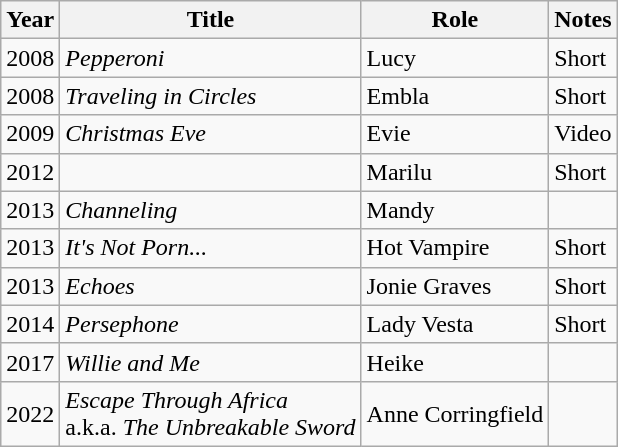<table class="wikitable sortable">
<tr>
<th>Year</th>
<th>Title</th>
<th>Role</th>
<th class="unsortable">Notes</th>
</tr>
<tr>
<td>2008</td>
<td><em>Pepperoni</em></td>
<td>Lucy</td>
<td>Short</td>
</tr>
<tr>
<td>2008</td>
<td><em>Traveling in Circles</em></td>
<td>Embla</td>
<td>Short</td>
</tr>
<tr>
<td>2009</td>
<td><em>Christmas Eve</em></td>
<td>Evie</td>
<td>Video</td>
</tr>
<tr>
<td>2012</td>
<td><em></em></td>
<td>Marilu</td>
<td>Short</td>
</tr>
<tr>
<td>2013</td>
<td><em>Channeling</em></td>
<td>Mandy</td>
<td></td>
</tr>
<tr>
<td>2013</td>
<td><em>It's Not Porn...</em></td>
<td>Hot Vampire</td>
<td>Short</td>
</tr>
<tr>
<td>2013</td>
<td><em>Echoes</em></td>
<td>Jonie Graves</td>
<td>Short</td>
</tr>
<tr>
<td>2014</td>
<td><em>Persephone</em></td>
<td>Lady Vesta</td>
<td>Short</td>
</tr>
<tr>
<td>2017</td>
<td><em>Willie and Me</em></td>
<td>Heike</td>
<td></td>
</tr>
<tr>
<td>2022</td>
<td><em>Escape Through Africa</em><br>a.k.a. <em>The Unbreakable Sword</em></td>
<td>Anne Corringfield</td>
<td></td>
</tr>
</table>
